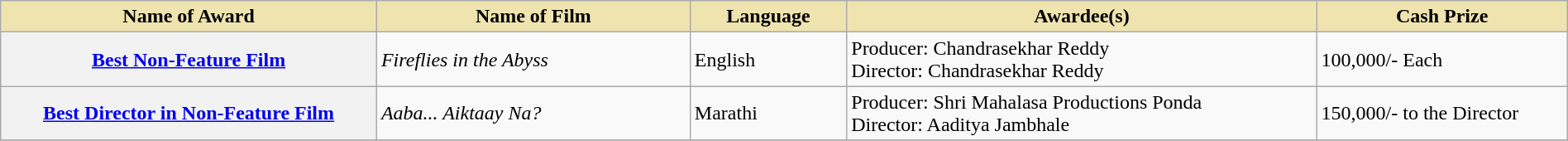<table class="wikitable plainrowheaders" style="width:100%;">
<tr>
<th style="background-color:#EFE4B0;width:24%;">Name of Award</th>
<th style="background-color:#EFE4B0;width:20%;">Name of Film</th>
<th style="background-color:#EFE4B0;width:10%;">Language</th>
<th style="background-color:#EFE4B0;width:30%;">Awardee(s)</th>
<th style="background-color:#EFE4B0;width:16%;">Cash Prize</th>
</tr>
<tr>
<th scope="row"><a href='#'>Best Non-Feature Film</a></th>
<td><em>Fireflies in the Abyss</em></td>
<td>English</td>
<td>Producer: Chandrasekhar Reddy<br>Director: Chandrasekhar Reddy</td>
<td> 100,000/- Each</td>
</tr>
<tr>
<th scope="row"><a href='#'>Best Director in Non-Feature Film</a></th>
<td><em>Aaba... Aiktaay Na?</em></td>
<td>Marathi</td>
<td>Producer: Shri Mahalasa Productions Ponda<br>Director: Aaditya Jambhale</td>
<td> 150,000/- to the Director</td>
</tr>
<tr>
</tr>
</table>
